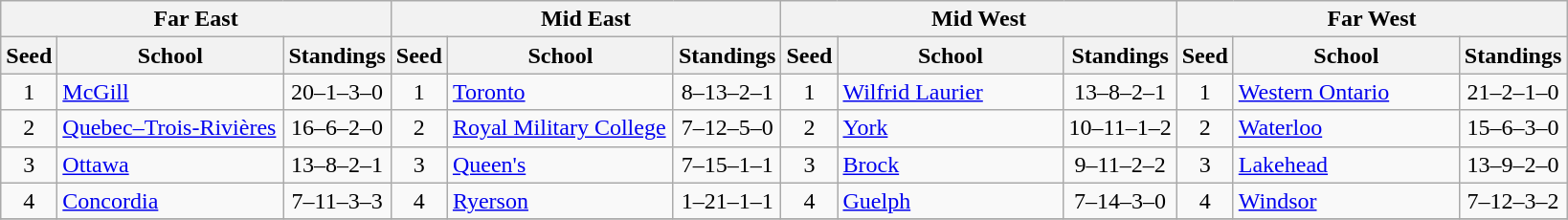<table class="wikitable">
<tr>
<th colspan=3>Far East</th>
<th colspan=3>Mid East</th>
<th colspan=3>Mid West</th>
<th colspan=3>Far West</th>
</tr>
<tr>
<th>Seed</th>
<th style="width:150px">School</th>
<th>Standings</th>
<th>Seed</th>
<th style="width:150px">School</th>
<th>Standings</th>
<th>Seed</th>
<th style="width:150px">School</th>
<th>Standings</th>
<th>Seed</th>
<th style="width:150px">School</th>
<th>Standings</th>
</tr>
<tr>
<td align=center>1</td>
<td><a href='#'>McGill</a></td>
<td align=center>20–1–3–0</td>
<td align=center>1</td>
<td><a href='#'>Toronto</a></td>
<td align=center>8–13–2–1</td>
<td align=center>1</td>
<td><a href='#'>Wilfrid Laurier</a></td>
<td align=center>13–8–2–1</td>
<td align=center>1</td>
<td><a href='#'>Western Ontario</a></td>
<td align=center>21–2–1–0</td>
</tr>
<tr>
<td align=center>2</td>
<td><a href='#'>Quebec–Trois-Rivières</a></td>
<td align=center>16–6–2–0</td>
<td align=center>2</td>
<td><a href='#'>Royal Military College</a></td>
<td align=center>7–12–5–0</td>
<td align=center>2</td>
<td><a href='#'>York</a></td>
<td align=center>10–11–1–2</td>
<td align=center>2</td>
<td><a href='#'>Waterloo</a></td>
<td align=center>15–6–3–0</td>
</tr>
<tr>
<td align=center>3</td>
<td><a href='#'>Ottawa</a></td>
<td align=center>13–8–2–1</td>
<td align=center>3</td>
<td><a href='#'>Queen's</a></td>
<td align=center>7–15–1–1</td>
<td align=center>3</td>
<td><a href='#'>Brock</a></td>
<td align=center>9–11–2–2</td>
<td align=center>3</td>
<td><a href='#'>Lakehead</a></td>
<td align=center>13–9–2–0</td>
</tr>
<tr>
<td align=center>4</td>
<td><a href='#'>Concordia</a></td>
<td align=center>7–11–3–3</td>
<td align=center>4</td>
<td><a href='#'>Ryerson</a></td>
<td align=center>1–21–1–1</td>
<td align=center>4</td>
<td><a href='#'>Guelph</a></td>
<td align=center>7–14–3–0</td>
<td align=center>4</td>
<td><a href='#'>Windsor</a></td>
<td align=center>7–12–3–2</td>
</tr>
<tr>
</tr>
</table>
